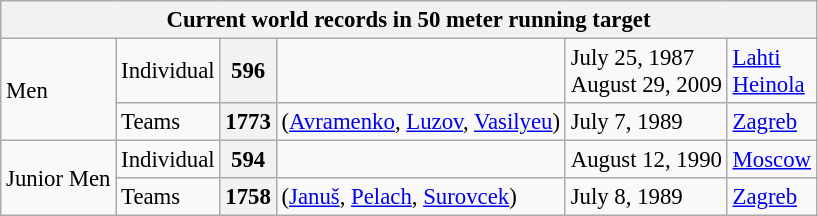<table class="wikitable" style="font-size: 95%">
<tr>
<th colspan=7>Current world records in 50 meter running target</th>
</tr>
<tr>
<td rowspan=2>Men</td>
<td>Individual</td>
<th>596</th>
<td><br></td>
<td>July 25, 1987<br>August 29, 2009</td>
<td><a href='#'>Lahti</a> <br><a href='#'>Heinola</a> </td>
</tr>
<tr>
<td>Teams</td>
<th>1773</th>
<td> (<a href='#'>Avramenko</a>, <a href='#'>Luzov</a>, <a href='#'>Vasilyeu</a>)</td>
<td>July 7, 1989</td>
<td><a href='#'>Zagreb</a> </td>
</tr>
<tr>
<td rowspan=2>Junior Men</td>
<td>Individual</td>
<th>594</th>
<td></td>
<td>August 12, 1990</td>
<td><a href='#'>Moscow</a> </td>
</tr>
<tr>
<td>Teams</td>
<th>1758</th>
<td> (<a href='#'>Januš</a>, <a href='#'>Pelach</a>, <a href='#'>Surovcek</a>)</td>
<td>July 8, 1989</td>
<td><a href='#'>Zagreb</a> </td>
</tr>
</table>
